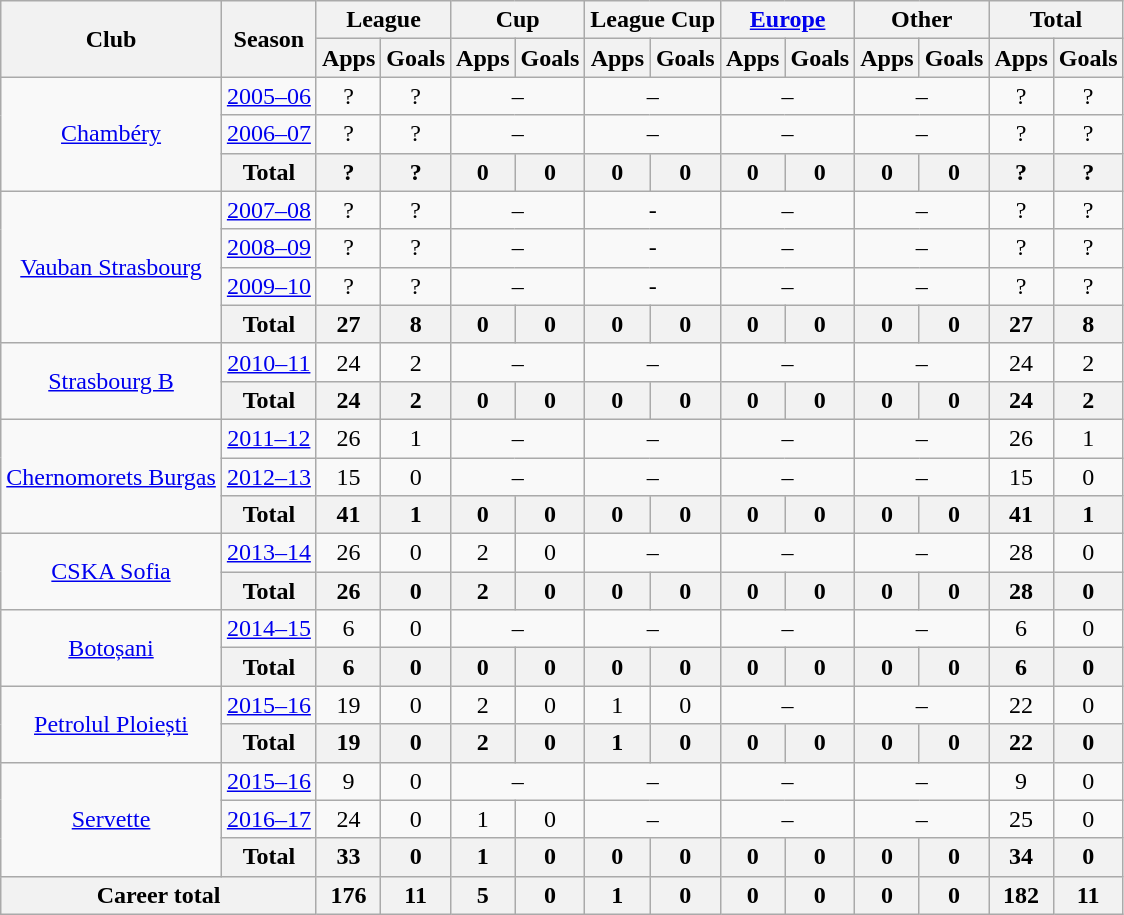<table class="wikitable" style="text-align: center">
<tr>
<th rowspan="2">Club</th>
<th rowspan="2">Season</th>
<th colspan="2">League</th>
<th colspan="2">Cup</th>
<th colspan="2">League Cup</th>
<th colspan="2"><a href='#'>Europe</a></th>
<th colspan="2">Other</th>
<th colspan="3">Total</th>
</tr>
<tr>
<th>Apps</th>
<th>Goals</th>
<th>Apps</th>
<th>Goals</th>
<th>Apps</th>
<th>Goals</th>
<th>Apps</th>
<th>Goals</th>
<th>Apps</th>
<th>Goals</th>
<th>Apps</th>
<th>Goals</th>
</tr>
<tr>
<td rowspan=3><a href='#'>Chambéry</a></td>
<td><a href='#'>2005–06</a></td>
<td>?</td>
<td>?</td>
<td colspan=2>–</td>
<td colspan=2>–</td>
<td colspan=2>–</td>
<td colspan=2>–</td>
<td>?</td>
<td>?</td>
</tr>
<tr>
<td><a href='#'>2006–07</a></td>
<td>?</td>
<td>?</td>
<td colspan=2>–</td>
<td colspan=2>–</td>
<td colspan=2>–</td>
<td colspan=2>–</td>
<td>?</td>
<td>?</td>
</tr>
<tr>
<th colspan=1>Total</th>
<th>?</th>
<th>?</th>
<th>0</th>
<th>0</th>
<th>0</th>
<th>0</th>
<th>0</th>
<th>0</th>
<th>0</th>
<th>0</th>
<th>?</th>
<th>?</th>
</tr>
<tr>
<td rowspan=4><a href='#'>Vauban Strasbourg</a></td>
<td><a href='#'>2007–08</a></td>
<td>?</td>
<td>?</td>
<td colspan=2>–</td>
<td colspan=2>-</td>
<td colspan=2>–</td>
<td colspan=2>–</td>
<td>?</td>
<td>?</td>
</tr>
<tr>
<td><a href='#'>2008–09</a></td>
<td>?</td>
<td>?</td>
<td colspan=2>–</td>
<td colspan=2>-</td>
<td colspan=2>–</td>
<td colspan=2>–</td>
<td>?</td>
<td>?</td>
</tr>
<tr>
<td><a href='#'>2009–10</a></td>
<td>?</td>
<td>?</td>
<td colspan=2>–</td>
<td colspan=2>-</td>
<td colspan=2>–</td>
<td colspan=2>–</td>
<td>?</td>
<td>?</td>
</tr>
<tr>
<th colspan=1>Total</th>
<th>27</th>
<th>8</th>
<th>0</th>
<th>0</th>
<th>0</th>
<th>0</th>
<th>0</th>
<th>0</th>
<th>0</th>
<th>0</th>
<th>27</th>
<th>8</th>
</tr>
<tr>
<td rowspan=2><a href='#'>Strasbourg B</a></td>
<td><a href='#'>2010–11</a></td>
<td>24</td>
<td>2</td>
<td colspan=2>–</td>
<td colspan=2>–</td>
<td colspan=2>–</td>
<td colspan=2>–</td>
<td>24</td>
<td>2</td>
</tr>
<tr>
<th colspan=1>Total</th>
<th>24</th>
<th>2</th>
<th>0</th>
<th>0</th>
<th>0</th>
<th>0</th>
<th>0</th>
<th>0</th>
<th>0</th>
<th>0</th>
<th>24</th>
<th>2</th>
</tr>
<tr>
<td rowspan=3><a href='#'>Chernomorets Burgas</a></td>
<td><a href='#'>2011–12</a></td>
<td>26</td>
<td>1</td>
<td colspan=2>–</td>
<td colspan=2>–</td>
<td colspan=2>–</td>
<td colspan=2>–</td>
<td>26</td>
<td>1</td>
</tr>
<tr>
<td><a href='#'>2012–13</a></td>
<td>15</td>
<td>0</td>
<td colspan=2>–</td>
<td colspan=2>–</td>
<td colspan=2>–</td>
<td colspan=2>–</td>
<td>15</td>
<td>0</td>
</tr>
<tr>
<th colspan=1>Total</th>
<th>41</th>
<th>1</th>
<th>0</th>
<th>0</th>
<th>0</th>
<th>0</th>
<th>0</th>
<th>0</th>
<th>0</th>
<th>0</th>
<th>41</th>
<th>1</th>
</tr>
<tr>
<td rowspan="2"><a href='#'>CSKA Sofia</a></td>
<td><a href='#'>2013–14</a></td>
<td>26</td>
<td>0</td>
<td>2</td>
<td>0</td>
<td colspan=2>–</td>
<td colspan=2>–</td>
<td colspan=2>–</td>
<td>28</td>
<td>0</td>
</tr>
<tr>
<th colspan="1">Total</th>
<th>26</th>
<th>0</th>
<th>2</th>
<th>0</th>
<th>0</th>
<th>0</th>
<th>0</th>
<th>0</th>
<th>0</th>
<th>0</th>
<th>28</th>
<th>0</th>
</tr>
<tr>
<td rowspan="2"><a href='#'>Botoșani</a></td>
<td><a href='#'>2014–15</a></td>
<td>6</td>
<td>0</td>
<td colspan=2>–</td>
<td colspan=2>–</td>
<td colspan=2>–</td>
<td colspan=2>–</td>
<td>6</td>
<td>0</td>
</tr>
<tr>
<th colspan="1">Total</th>
<th>6</th>
<th>0</th>
<th>0</th>
<th>0</th>
<th>0</th>
<th>0</th>
<th>0</th>
<th>0</th>
<th>0</th>
<th>0</th>
<th>6</th>
<th>0</th>
</tr>
<tr>
<td rowspan="2"><a href='#'>Petrolul Ploiești</a></td>
<td><a href='#'>2015–16</a></td>
<td>19</td>
<td>0</td>
<td>2</td>
<td>0</td>
<td>1</td>
<td>0</td>
<td colspan=2>–</td>
<td colspan=2>–</td>
<td>22</td>
<td>0</td>
</tr>
<tr>
<th colspan="1">Total</th>
<th>19</th>
<th>0</th>
<th>2</th>
<th>0</th>
<th>1</th>
<th>0</th>
<th>0</th>
<th>0</th>
<th>0</th>
<th>0</th>
<th>22</th>
<th>0</th>
</tr>
<tr>
<td rowspan="3"><a href='#'>Servette</a></td>
<td><a href='#'>2015–16</a></td>
<td>9</td>
<td>0</td>
<td colspan=2>–</td>
<td colspan=2>–</td>
<td colspan=2>–</td>
<td colspan=2>–</td>
<td>9</td>
<td>0</td>
</tr>
<tr>
<td><a href='#'>2016–17</a></td>
<td>24</td>
<td>0</td>
<td>1</td>
<td>0</td>
<td colspan=2>–</td>
<td colspan=2>–</td>
<td colspan=2>–</td>
<td>25</td>
<td>0</td>
</tr>
<tr>
<th colspan="1">Total</th>
<th>33</th>
<th>0</th>
<th>1</th>
<th>0</th>
<th>0</th>
<th>0</th>
<th>0</th>
<th>0</th>
<th>0</th>
<th>0</th>
<th>34</th>
<th>0</th>
</tr>
<tr>
<th colspan="2">Career total</th>
<th>176</th>
<th>11</th>
<th>5</th>
<th>0</th>
<th>1</th>
<th>0</th>
<th>0</th>
<th>0</th>
<th>0</th>
<th>0</th>
<th>182</th>
<th>11</th>
</tr>
</table>
